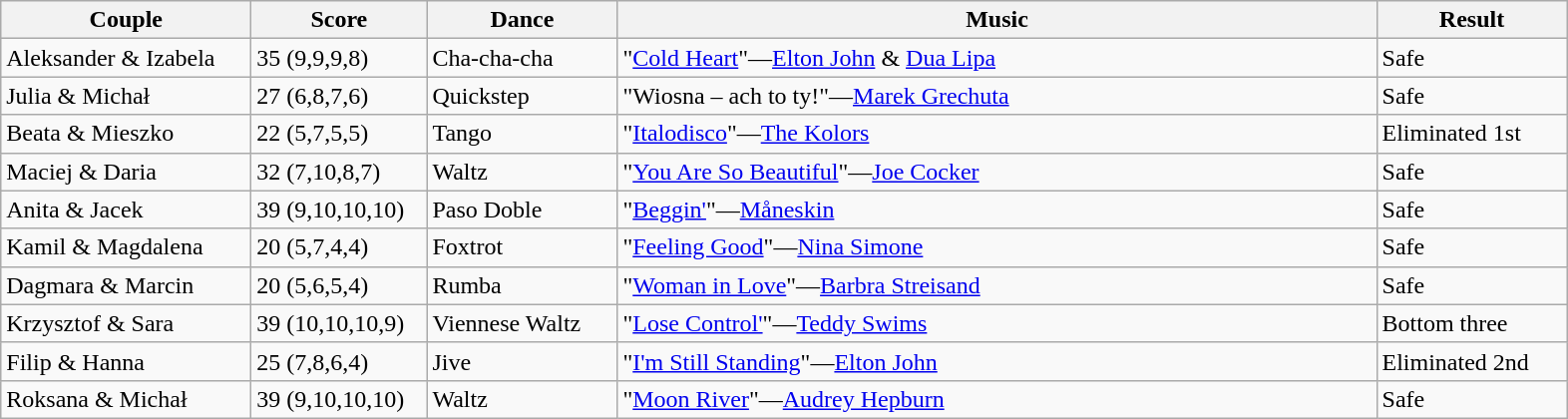<table class="wikitable">
<tr>
<th style="width:160px;">Couple</th>
<th style="width:110px;">Score</th>
<th style="width:120px;">Dance</th>
<th style="width:500px;">Music</th>
<th style="width:120px;">Result</th>
</tr>
<tr>
<td>Aleksander & Izabela</td>
<td>35 (9,9,9,8)</td>
<td>Cha-cha-cha</td>
<td>"<a href='#'>Cold Heart</a>"—<a href='#'>Elton John</a> & <a href='#'>Dua Lipa</a></td>
<td>Safe</td>
</tr>
<tr>
<td>Julia & Michał</td>
<td>27 (6,8,7,6)</td>
<td>Quickstep</td>
<td>"Wiosna – ach to ty!"—<a href='#'>Marek Grechuta</a></td>
<td>Safe</td>
</tr>
<tr>
<td>Beata & Mieszko</td>
<td>22 (5,7,5,5)</td>
<td>Tango</td>
<td>"<a href='#'>Italodisco</a>"—<a href='#'>The Kolors</a></td>
<td>Eliminated 1st</td>
</tr>
<tr>
<td>Maciej & Daria</td>
<td>32 (7,10,8,7)</td>
<td>Waltz</td>
<td>"<a href='#'>You Are So Beautiful</a>"—<a href='#'>Joe Cocker</a></td>
<td>Safe</td>
</tr>
<tr>
<td>Anita & Jacek</td>
<td>39 (9,10,10,10)</td>
<td>Paso Doble</td>
<td>"<a href='#'>Beggin'</a>"—<a href='#'>Måneskin</a></td>
<td>Safe</td>
</tr>
<tr>
<td>Kamil & Magdalena</td>
<td>20 (5,7,4,4)</td>
<td>Foxtrot</td>
<td>"<a href='#'>Feeling Good</a>"—<a href='#'>Nina Simone</a></td>
<td>Safe</td>
</tr>
<tr>
<td>Dagmara & Marcin</td>
<td>20 (5,6,5,4)</td>
<td>Rumba</td>
<td>"<a href='#'>Woman in Love</a>"—<a href='#'>Barbra Streisand</a></td>
<td>Safe</td>
</tr>
<tr>
<td>Krzysztof & Sara</td>
<td>39 (10,10,10,9)</td>
<td>Viennese Waltz</td>
<td>"<a href='#'>Lose Control'</a>"—<a href='#'>Teddy Swims</a></td>
<td>Bottom three</td>
</tr>
<tr>
<td>Filip & Hanna</td>
<td>25 (7,8,6,4)</td>
<td>Jive</td>
<td>"<a href='#'>I'm Still Standing</a>"—<a href='#'>Elton John</a></td>
<td>Eliminated 2nd</td>
</tr>
<tr>
<td>Roksana & Michał</td>
<td>39 (9,10,10,10)</td>
<td>Waltz</td>
<td>"<a href='#'>Moon River</a>"—<a href='#'>Audrey Hepburn</a></td>
<td>Safe</td>
</tr>
</table>
